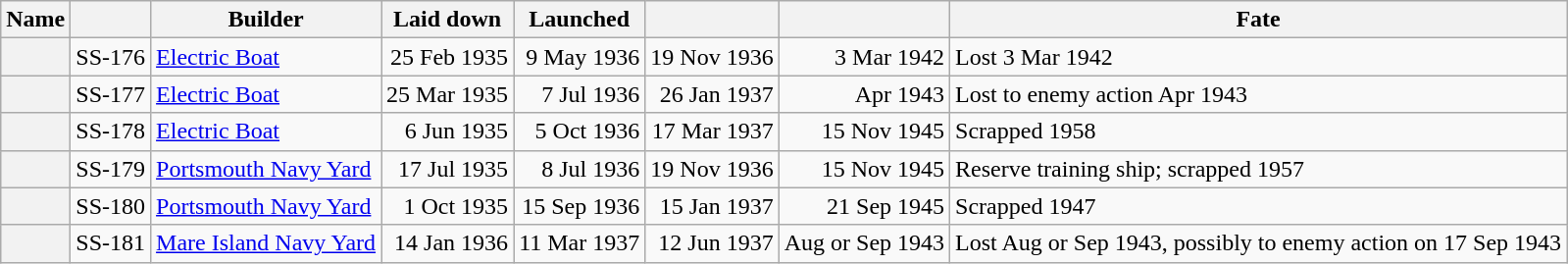<table class="sortable wikitable plainrowheaders">
<tr>
<th scope="col">Name</th>
<th scope="col"></th>
<th scope="col">Builder</th>
<th scope="col">Laid down</th>
<th scope="col">Launched</th>
<th scope="col"></th>
<th scope="col"></th>
<th scope="col">Fate</th>
</tr>
<tr>
<th scope="row"></th>
<td>SS-176</td>
<td><a href='#'>Electric Boat</a></td>
<td style="text-align: right;">25 Feb 1935</td>
<td style="text-align: right;">9 May 1936</td>
<td style="text-align: right;">19 Nov 1936</td>
<td style="text-align: right;">3 Mar 1942</td>
<td>Lost 3 Mar 1942</td>
</tr>
<tr>
<th scope="row"></th>
<td>SS-177</td>
<td><a href='#'>Electric Boat</a></td>
<td style="text-align: right;">25 Mar 1935</td>
<td style="text-align: right;">7 Jul 1936</td>
<td style="text-align: right;">26 Jan 1937</td>
<td style="text-align: right;">Apr 1943</td>
<td>Lost to enemy action Apr 1943</td>
</tr>
<tr>
<th scope="row"></th>
<td>SS-178</td>
<td><a href='#'>Electric Boat</a></td>
<td style="text-align: right;">6 Jun 1935</td>
<td style="text-align: right;">5 Oct 1936</td>
<td style="text-align: right;">17 Mar 1937</td>
<td style="text-align: right;">15 Nov 1945</td>
<td>Scrapped 1958</td>
</tr>
<tr>
<th scope="row"></th>
<td>SS-179</td>
<td><a href='#'>Portsmouth Navy Yard</a></td>
<td style="text-align: right;">17 Jul 1935</td>
<td style="text-align: right;">8 Jul 1936</td>
<td style="text-align: right;">19 Nov 1936</td>
<td style="text-align: right;">15 Nov 1945</td>
<td>Reserve training ship; scrapped 1957</td>
</tr>
<tr>
<th scope="row"></th>
<td style="white-space: nowrap;">SS-180</td>
<td><a href='#'>Portsmouth Navy Yard</a></td>
<td style="text-align: right;">1 Oct 1935</td>
<td style="text-align: right;">15 Sep 1936</td>
<td style="text-align: right;">15 Jan 1937</td>
<td style="text-align: right;">21 Sep 1945</td>
<td>Scrapped 1947</td>
</tr>
<tr>
<th scope="row"></th>
<td>SS-181</td>
<td><a href='#'>Mare Island Navy Yard</a></td>
<td style="text-align: right;">14 Jan 1936</td>
<td style="text-align: right;">11 Mar 1937</td>
<td style="text-align: right;">12 Jun 1937</td>
<td style="text-align: right;">Aug or Sep 1943</td>
<td>Lost Aug or Sep 1943, possibly to enemy action on 17 Sep 1943</td>
</tr>
</table>
